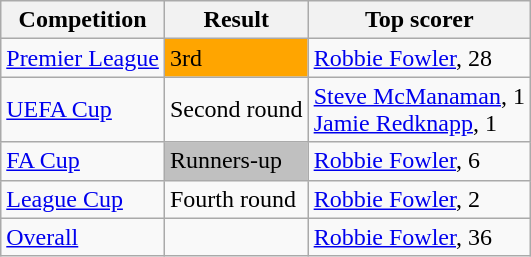<table class="wikitable">
<tr>
<th>Competition</th>
<th>Result</th>
<th>Top scorer</th>
</tr>
<tr>
<td><a href='#'>Premier League</a></td>
<td style="background:orange;">3rd</td>
<td> <a href='#'>Robbie Fowler</a>, 28</td>
</tr>
<tr>
<td><a href='#'>UEFA Cup</a></td>
<td>Second round</td>
<td> <a href='#'>Steve McManaman</a>, 1<br>  <a href='#'>Jamie Redknapp</a>, 1</td>
</tr>
<tr>
<td><a href='#'>FA Cup</a></td>
<td style="background:silver;">Runners-up</td>
<td> <a href='#'>Robbie Fowler</a>, 6</td>
</tr>
<tr>
<td><a href='#'>League Cup</a></td>
<td>Fourth round</td>
<td> <a href='#'>Robbie Fowler</a>, 2</td>
</tr>
<tr>
<td><a href='#'>Overall</a></td>
<td></td>
<td> <a href='#'>Robbie Fowler</a>, 36</td>
</tr>
</table>
